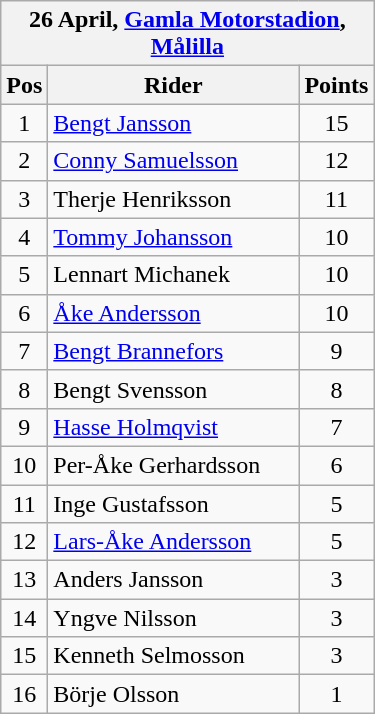<table class="wikitable">
<tr>
<th colspan="6">26 April, <a href='#'>Gamla Motorstadion</a>, <a href='#'>Målilla</a></th>
</tr>
<tr>
<th width=20>Pos</th>
<th width=160>Rider</th>
<th width=30>Points</th>
</tr>
<tr align=center >
<td>1</td>
<td align=left><a href='#'>Bengt Jansson</a></td>
<td>15</td>
</tr>
<tr align=center >
<td>2</td>
<td align=left><a href='#'>Conny Samuelsson</a></td>
<td>12</td>
</tr>
<tr align=center >
<td>3</td>
<td align=left>Therje Henriksson</td>
<td>11</td>
</tr>
<tr align=center >
<td>4</td>
<td align=left><a href='#'>Tommy Johansson</a></td>
<td>10</td>
</tr>
<tr align=center >
<td>5</td>
<td align=left>Lennart Michanek</td>
<td>10</td>
</tr>
<tr align=center >
<td>6</td>
<td align=left><a href='#'>Åke Andersson</a></td>
<td>10</td>
</tr>
<tr align=center >
<td>7</td>
<td align=left><a href='#'>Bengt Brannefors</a></td>
<td>9</td>
</tr>
<tr align=center >
<td>8</td>
<td align=left>Bengt Svensson</td>
<td>8</td>
</tr>
<tr align=center>
<td>9</td>
<td align=left><a href='#'>Hasse Holmqvist</a></td>
<td>7</td>
</tr>
<tr align=center>
<td>10</td>
<td align=left>Per-Åke Gerhardsson</td>
<td>6</td>
</tr>
<tr align=center>
<td>11</td>
<td align=left>Inge Gustafsson</td>
<td>5</td>
</tr>
<tr align=center>
<td>12</td>
<td align=left><a href='#'>Lars-Åke Andersson</a></td>
<td>5</td>
</tr>
<tr align=center>
<td>13</td>
<td align=left>Anders Jansson</td>
<td>3</td>
</tr>
<tr align=center>
<td>14</td>
<td align=left>Yngve Nilsson</td>
<td>3</td>
</tr>
<tr align=center>
<td>15</td>
<td align=left>Kenneth Selmosson</td>
<td>3</td>
</tr>
<tr align=center>
<td>16</td>
<td align=left>Börje Olsson</td>
<td>1</td>
</tr>
</table>
